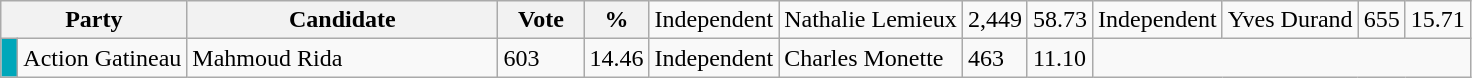<table class="wikitable">
<tr>
<th bgcolor="#DDDDFF" width="100px" colspan="2">Party</th>
<th bgcolor="#DDDDFF" width="200px">Candidate</th>
<th bgcolor="#DDDDFF" width="50px">Vote</th>
<th bgcolor="#DDDDFF" width="30px">%<br></th>
<td>Independent</td>
<td>Nathalie Lemieux</td>
<td>2,449</td>
<td>58.73<br></td>
<td>Independent</td>
<td>Yves Durand</td>
<td>655</td>
<td>15.71</td>
</tr>
<tr>
<td bgcolor=#00a7ba> </td>
<td>Action Gatineau</td>
<td>Mahmoud Rida</td>
<td>603</td>
<td>14.46<br></td>
<td>Independent</td>
<td>Charles Monette</td>
<td>463</td>
<td>11.10</td>
</tr>
</table>
